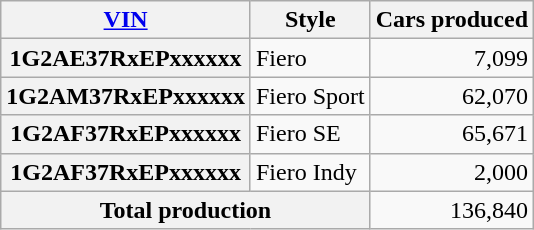<table class="wikitable ">
<tr>
<th scope="col"><a href='#'>VIN</a></th>
<th scope="col">Style</th>
<th scope="col">Cars produced</th>
</tr>
<tr>
<th scope="row">1G2AE37RxEPxxxxxx</th>
<td>Fiero</td>
<td style="text-align:right;">7,099</td>
</tr>
<tr>
<th scope="row">1G2AM37RxEPxxxxxx</th>
<td>Fiero Sport</td>
<td style="text-align:right;">62,070</td>
</tr>
<tr>
<th scope="row">1G2AF37RxEPxxxxxx</th>
<td>Fiero SE</td>
<td style="text-align:right;">65,671</td>
</tr>
<tr>
<th scope="row">1G2AF37RxEPxxxxxx</th>
<td>Fiero Indy</td>
<td style="text-align:right;">2,000</td>
</tr>
<tr>
<th scope="row" colspan="2">Total production</th>
<td style="text-align:right;">136,840</td>
</tr>
</table>
